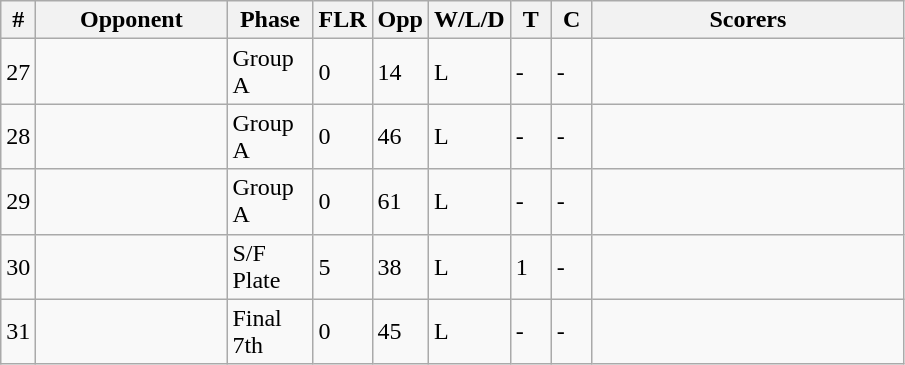<table class="wikitable sortable">
<tr>
<th width=10>#</th>
<th width=120>Opponent</th>
<th width=50>Phase</th>
<th width=30>FLR</th>
<th width=30>Opp</th>
<th width=45>W/L/D</th>
<th width=20>T</th>
<th width=20>C</th>
<th width=200>Scorers</th>
</tr>
<tr>
<td>27</td>
<td></td>
<td>Group A</td>
<td>0</td>
<td>14</td>
<td>L</td>
<td>-</td>
<td>-</td>
<td></td>
</tr>
<tr>
<td>28</td>
<td></td>
<td>Group A</td>
<td>0</td>
<td>46</td>
<td>L</td>
<td>-</td>
<td>-</td>
<td></td>
</tr>
<tr>
<td>29</td>
<td></td>
<td>Group A</td>
<td>0</td>
<td>61</td>
<td>L</td>
<td>-</td>
<td>-</td>
<td></td>
</tr>
<tr>
<td>30</td>
<td></td>
<td>S/F Plate</td>
<td>5</td>
<td>38</td>
<td>L</td>
<td>1</td>
<td>-</td>
<td></td>
</tr>
<tr>
<td>31</td>
<td></td>
<td>Final 7th</td>
<td>0</td>
<td>45</td>
<td>L</td>
<td>-</td>
<td>-</td>
<td></td>
</tr>
</table>
